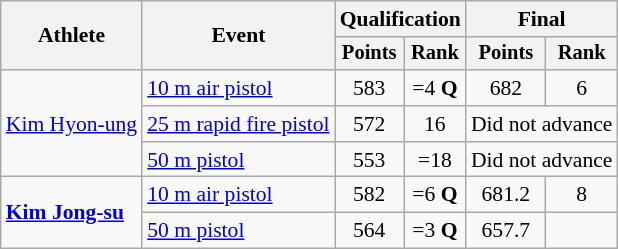<table class="wikitable" style="font-size:90%">
<tr>
<th rowspan="2">Athlete</th>
<th rowspan="2">Event</th>
<th colspan=2>Qualification</th>
<th colspan=2>Final</th>
</tr>
<tr style="font-size:95%">
<th>Points</th>
<th>Rank</th>
<th>Points</th>
<th>Rank</th>
</tr>
<tr align=center>
<td align=left rowspan=3><a href='#'>Kim Hyon-ung</a></td>
<td align=left><a href='#'>10 m air pistol</a></td>
<td>583</td>
<td>=4 <strong>Q</strong></td>
<td>682</td>
<td>6</td>
</tr>
<tr align=center>
<td align=left><a href='#'>25 m rapid fire pistol</a></td>
<td>572</td>
<td>16</td>
<td colspan=2>Did not advance</td>
</tr>
<tr align=center>
<td align=left><a href='#'>50 m pistol</a></td>
<td>553</td>
<td>=18</td>
<td colspan=2>Did not advance</td>
</tr>
<tr align=center>
<td align=left rowspan=2><strong><a href='#'>Kim Jong-su</a></strong></td>
<td align=left><a href='#'>10 m air pistol</a></td>
<td>582</td>
<td>=6 <strong>Q</strong></td>
<td>681.2</td>
<td>8</td>
</tr>
<tr align=center>
<td align=left><a href='#'>50 m pistol</a></td>
<td>564</td>
<td>=3 <strong>Q</strong></td>
<td>657.7</td>
<td></td>
</tr>
</table>
